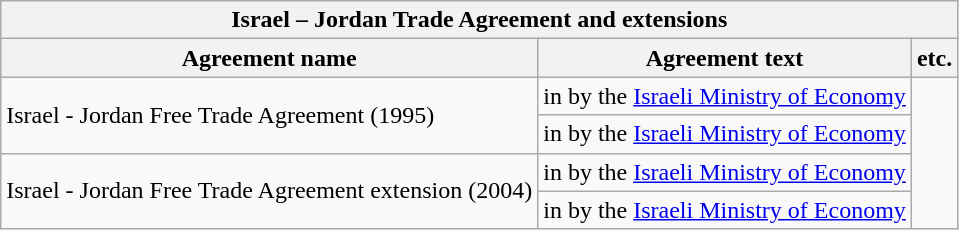<table class="wikitable mw-collapsible mw-collapsed">
<tr>
<th colspan="3">Israel – Jordan Trade Agreement and extensions</th>
</tr>
<tr>
<th>Agreement name</th>
<th>Agreement text</th>
<th>etc.</th>
</tr>
<tr>
<td rowspan="2">Israel - Jordan Free Trade Agreement (1995)</td>
<td>in  by the <a href='#'>Israeli Ministry of Economy</a></td>
<td rowspan="4"></td>
</tr>
<tr>
<td>in  by the <a href='#'>Israeli Ministry of Economy</a></td>
</tr>
<tr>
<td rowspan="2">Israel - Jordan Free Trade Agreement extension (2004)</td>
<td>in  by the <a href='#'>Israeli Ministry of Economy</a></td>
</tr>
<tr>
<td>in  by the <a href='#'>Israeli Ministry of Economy</a></td>
</tr>
</table>
